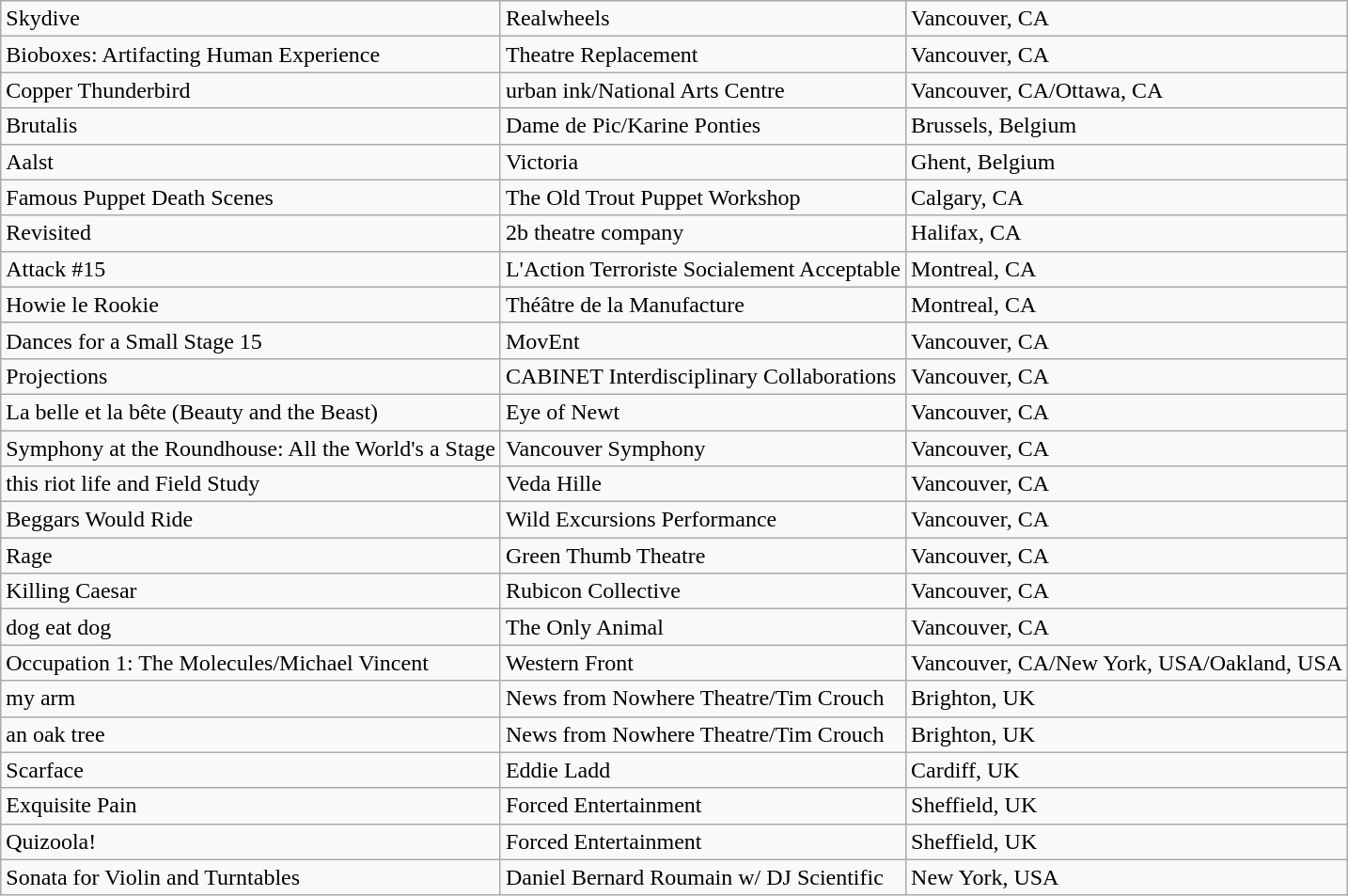<table class="wikitable">
<tr>
<td>Skydive</td>
<td>Realwheels</td>
<td>Vancouver, CA</td>
</tr>
<tr>
<td>Bioboxes: Artifacting Human Experience</td>
<td>Theatre Replacement</td>
<td>Vancouver, CA</td>
</tr>
<tr>
<td>Copper Thunderbird</td>
<td>urban ink/National Arts Centre</td>
<td>Vancouver, CA/Ottawa, CA</td>
</tr>
<tr>
<td>Brutalis</td>
<td>Dame de Pic/Karine Ponties</td>
<td>Brussels, Belgium</td>
</tr>
<tr>
<td>Aalst</td>
<td>Victoria</td>
<td>Ghent, Belgium</td>
</tr>
<tr>
<td>Famous Puppet Death Scenes</td>
<td>The Old Trout Puppet Workshop</td>
<td>Calgary, CA</td>
</tr>
<tr>
<td>Revisited</td>
<td>2b theatre company</td>
<td>Halifax, CA</td>
</tr>
<tr>
<td>Attack #15</td>
<td>L'Action Terroriste Socialement Acceptable</td>
<td>Montreal, CA</td>
</tr>
<tr>
<td>Howie le Rookie</td>
<td>Théâtre de la Manufacture</td>
<td>Montreal, CA</td>
</tr>
<tr>
<td>Dances for a Small Stage 15</td>
<td>MovEnt</td>
<td>Vancouver, CA</td>
</tr>
<tr>
<td>Projections</td>
<td>CABINET Interdisciplinary Collaborations</td>
<td>Vancouver, CA</td>
</tr>
<tr>
<td>La belle et la bête (Beauty and the Beast)</td>
<td>Eye of Newt</td>
<td>Vancouver, CA</td>
</tr>
<tr>
<td>Symphony at the Roundhouse: All the World's a Stage</td>
<td>Vancouver Symphony</td>
<td>Vancouver, CA</td>
</tr>
<tr>
<td>this riot life and Field Study</td>
<td>Veda Hille</td>
<td>Vancouver, CA</td>
</tr>
<tr>
<td>Beggars Would Ride</td>
<td>Wild Excursions Performance</td>
<td>Vancouver, CA</td>
</tr>
<tr>
<td>Rage</td>
<td>Green Thumb Theatre</td>
<td>Vancouver, CA</td>
</tr>
<tr>
<td>Killing Caesar</td>
<td>Rubicon Collective</td>
<td>Vancouver, CA</td>
</tr>
<tr>
<td>dog eat dog</td>
<td>The Only Animal</td>
<td>Vancouver, CA</td>
</tr>
<tr>
<td>Occupation 1: The Molecules/Michael Vincent</td>
<td>Western Front</td>
<td>Vancouver, CA/New York, USA/Oakland, USA</td>
</tr>
<tr>
<td>my arm</td>
<td>News from Nowhere Theatre/Tim Crouch</td>
<td>Brighton, UK</td>
</tr>
<tr>
<td>an oak tree</td>
<td>News from Nowhere Theatre/Tim Crouch</td>
<td>Brighton, UK</td>
</tr>
<tr>
<td>Scarface</td>
<td>Eddie Ladd</td>
<td>Cardiff, UK</td>
</tr>
<tr>
<td>Exquisite Pain</td>
<td>Forced Entertainment</td>
<td>Sheffield, UK</td>
</tr>
<tr>
<td>Quizoola!</td>
<td>Forced Entertainment</td>
<td>Sheffield, UK</td>
</tr>
<tr>
<td>Sonata for Violin and Turntables</td>
<td>Daniel Bernard Roumain w/ DJ Scientific</td>
<td>New York, USA</td>
</tr>
</table>
